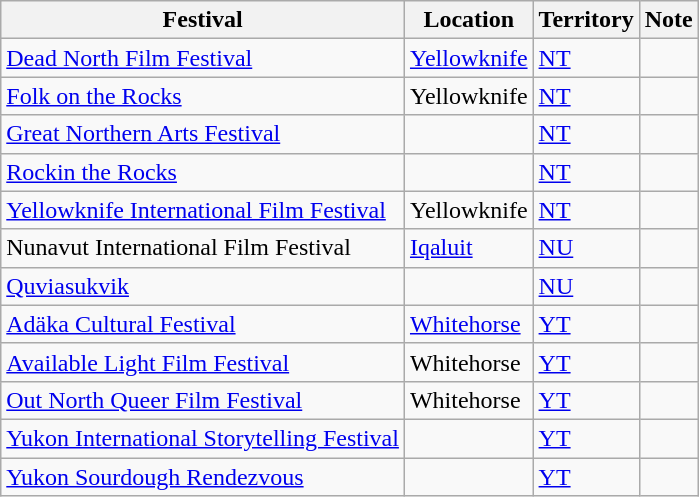<table class="wikitable">
<tr>
<th>Festival</th>
<th>Location</th>
<th>Territory</th>
<th>Note</th>
</tr>
<tr>
<td><a href='#'>Dead North Film Festival</a></td>
<td><a href='#'>Yellowknife</a></td>
<td><a href='#'>NT</a></td>
<td></td>
</tr>
<tr>
<td><a href='#'>Folk on the Rocks</a></td>
<td>Yellowknife</td>
<td><a href='#'>NT</a></td>
<td></td>
</tr>
<tr>
<td><a href='#'>Great Northern Arts Festival</a></td>
<td></td>
<td><a href='#'>NT</a></td>
<td></td>
</tr>
<tr>
<td><a href='#'>Rockin the Rocks</a></td>
<td></td>
<td><a href='#'>NT</a></td>
<td></td>
</tr>
<tr>
<td><a href='#'>Yellowknife International Film Festival</a></td>
<td>Yellowknife</td>
<td><a href='#'>NT</a></td>
<td></td>
</tr>
<tr>
<td>Nunavut International Film Festival</td>
<td><a href='#'>Iqaluit</a></td>
<td><a href='#'>NU</a></td>
<td></td>
</tr>
<tr>
<td><a href='#'>Quviasukvik</a></td>
<td></td>
<td><a href='#'>NU</a></td>
<td></td>
</tr>
<tr>
<td><a href='#'>Adäka Cultural Festival</a></td>
<td><a href='#'>Whitehorse</a></td>
<td><a href='#'>YT</a></td>
<td></td>
</tr>
<tr>
<td><a href='#'>Available Light Film Festival</a></td>
<td>Whitehorse</td>
<td><a href='#'>YT</a></td>
<td></td>
</tr>
<tr>
<td><a href='#'>Out North Queer Film Festival</a></td>
<td>Whitehorse</td>
<td><a href='#'>YT</a></td>
<td></td>
</tr>
<tr>
<td><a href='#'>Yukon International Storytelling Festival</a></td>
<td></td>
<td><a href='#'>YT</a></td>
<td></td>
</tr>
<tr>
<td><a href='#'>Yukon Sourdough Rendezvous</a></td>
<td></td>
<td><a href='#'>YT</a></td>
<td></td>
</tr>
</table>
